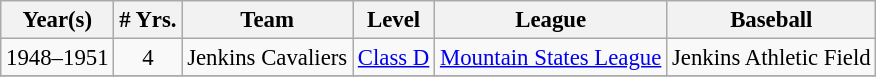<table class="wikitable" style="text-align:center; font-size: 95%;">
<tr>
<th>Year(s)</th>
<th># Yrs.</th>
<th>Team</th>
<th>Level</th>
<th>League</th>
<th>Baseball</th>
</tr>
<tr>
<td>1948–1951</td>
<td>4</td>
<td>Jenkins Cavaliers</td>
<td><a href='#'>Class D</a></td>
<td><a href='#'>Mountain States League</a></td>
<td>Jenkins Athletic Field</td>
</tr>
<tr>
</tr>
</table>
